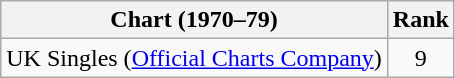<table class="wikitable">
<tr>
<th>Chart (1970–79)</th>
<th>Rank</th>
</tr>
<tr>
<td>UK Singles (<a href='#'>Official Charts Company</a>)</td>
<td style="text-align:center;">9</td>
</tr>
</table>
